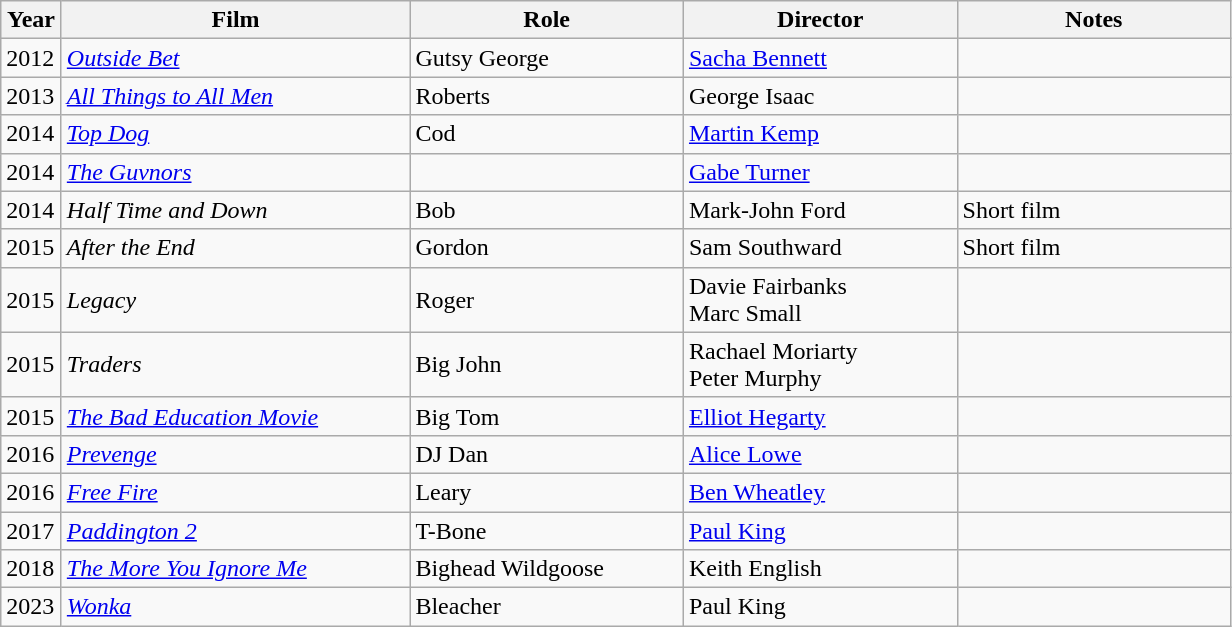<table class="wikitable">
<tr>
<th width="33">Year</th>
<th width="225">Film</th>
<th width="175">Role</th>
<th width="175">Director</th>
<th width="175">Notes</th>
</tr>
<tr>
<td>2012</td>
<td><em><a href='#'>Outside Bet</a></em></td>
<td>Gutsy George</td>
<td><a href='#'>Sacha Bennett</a></td>
<td></td>
</tr>
<tr>
<td>2013</td>
<td><em><a href='#'>All Things to All Men</a></em></td>
<td>Roberts</td>
<td>George Isaac</td>
<td></td>
</tr>
<tr>
<td>2014</td>
<td><em><a href='#'>Top Dog</a></em></td>
<td>Cod</td>
<td><a href='#'>Martin Kemp</a></td>
<td></td>
</tr>
<tr>
<td>2014</td>
<td><em><a href='#'>The Guvnors</a></em></td>
<td></td>
<td><a href='#'>Gabe Turner</a></td>
<td></td>
</tr>
<tr>
<td>2014</td>
<td><em>Half Time and Down</em></td>
<td>Bob</td>
<td>Mark-John Ford</td>
<td>Short film</td>
</tr>
<tr>
<td>2015</td>
<td><em>After the End</em></td>
<td>Gordon</td>
<td>Sam Southward</td>
<td>Short film</td>
</tr>
<tr>
<td>2015</td>
<td><em>Legacy</em></td>
<td>Roger</td>
<td>Davie Fairbanks<br>Marc Small</td>
<td></td>
</tr>
<tr>
<td>2015</td>
<td><em>Traders</em></td>
<td>Big John</td>
<td>Rachael Moriarty<br>Peter Murphy</td>
<td></td>
</tr>
<tr>
<td>2015</td>
<td><em><a href='#'>The Bad Education Movie</a></em></td>
<td>Big Tom</td>
<td><a href='#'>Elliot Hegarty</a></td>
<td></td>
</tr>
<tr>
<td>2016</td>
<td><em><a href='#'>Prevenge</a></em></td>
<td>DJ Dan</td>
<td><a href='#'>Alice Lowe</a></td>
<td></td>
</tr>
<tr>
<td>2016</td>
<td><em><a href='#'>Free Fire</a></em></td>
<td>Leary</td>
<td><a href='#'>Ben Wheatley</a></td>
<td></td>
</tr>
<tr>
<td>2017</td>
<td><em><a href='#'>Paddington 2</a></em></td>
<td>T-Bone</td>
<td><a href='#'>Paul King</a></td>
<td></td>
</tr>
<tr>
<td>2018</td>
<td><em><a href='#'>The More You Ignore Me</a></em></td>
<td>Bighead Wildgoose</td>
<td>Keith English</td>
<td></td>
</tr>
<tr>
<td>2023</td>
<td><em><a href='#'>Wonka</a></em></td>
<td>Bleacher</td>
<td>Paul King</td>
<td></td>
</tr>
</table>
